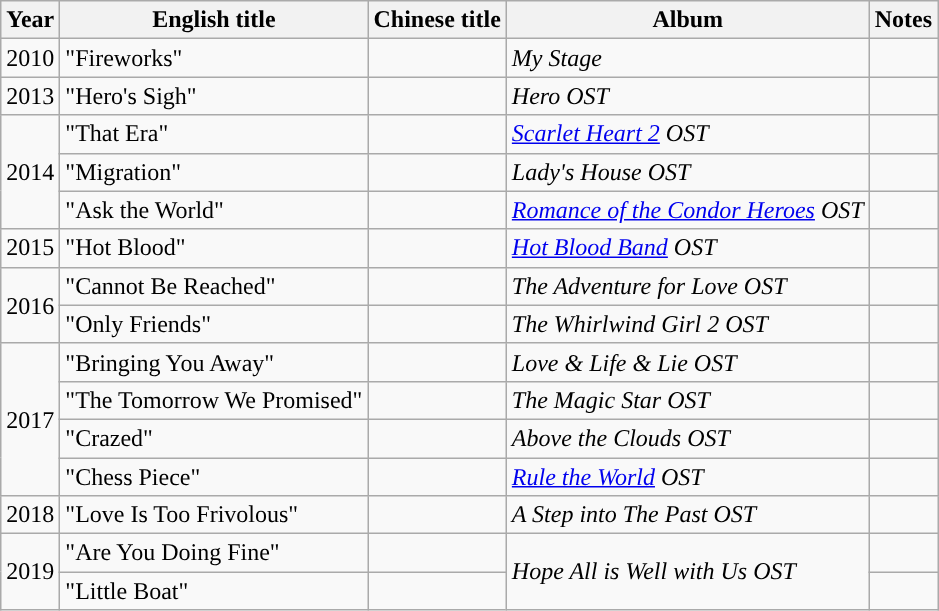<table class="wikitable">
<tr>
<th>Year</th>
<th>English title</th>
<th>Chinese title</th>
<th>Album</th>
<th>Notes</th>
</tr>
<tr>
<td>2010</td>
<td>"Fireworks"</td>
<td></td>
<td><em>My Stage</em></td>
<td></td>
</tr>
<tr>
<td>2013</td>
<td>"Hero's Sigh"</td>
<td></td>
<td><em>Hero OST</em></td>
<td></td>
</tr>
<tr>
<td rowspan=3>2014</td>
<td>"That Era"</td>
<td></td>
<td><em><a href='#'>Scarlet Heart 2</a> OST</em></td>
<td></td>
</tr>
<tr>
<td>"Migration"</td>
<td></td>
<td><em>Lady's House OST</em></td>
<td></td>
</tr>
<tr>
<td>"Ask the World"</td>
<td></td>
<td><em><a href='#'>Romance of the Condor Heroes</a> OST</em></td>
<td></td>
</tr>
<tr>
<td>2015</td>
<td>"Hot Blood"</td>
<td></td>
<td><em><a href='#'>Hot Blood Band</a> OST</em></td>
<td></td>
</tr>
<tr>
<td rowspan=2>2016</td>
<td>"Cannot Be Reached"</td>
<td></td>
<td><em>The Adventure for Love OST</em></td>
<td></td>
</tr>
<tr>
<td>"Only Friends"</td>
<td></td>
<td><em>The Whirlwind Girl 2 OST</em></td>
<td></td>
</tr>
<tr>
<td rowspan=4>2017</td>
<td>"Bringing You Away"</td>
<td></td>
<td><em>Love & Life & Lie OST</em></td>
<td></td>
</tr>
<tr>
<td>"The Tomorrow We Promised"</td>
<td></td>
<td><em>The Magic Star OST</em></td>
<td></td>
</tr>
<tr>
<td>"Crazed"</td>
<td></td>
<td><em>Above the Clouds OST</em></td>
<td></td>
</tr>
<tr>
<td>"Chess Piece"</td>
<td></td>
<td><em><a href='#'>Rule the World</a> OST</em></td>
<td></td>
</tr>
<tr>
<td>2018</td>
<td>"Love Is Too Frivolous"</td>
<td></td>
<td><em>A Step into The Past OST</em></td>
<td></td>
</tr>
<tr>
<td rowspan=2>2019</td>
<td>"Are You Doing Fine"</td>
<td></td>
<td rowspan=2><em>Hope All is Well with Us OST</em></td>
<td></td>
</tr>
<tr>
<td>"Little Boat"</td>
<td></td>
<td></td>
</tr>
</table>
